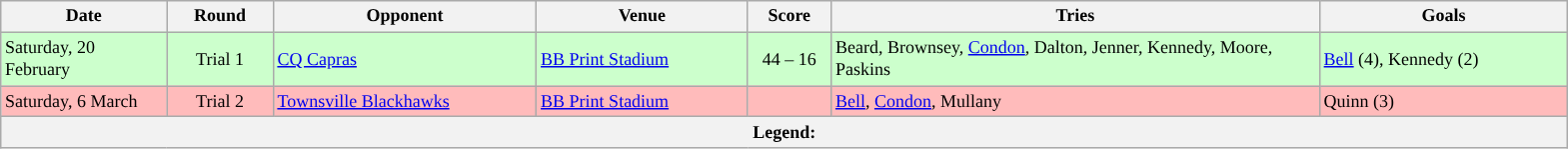<table class="wikitable" style="font-size:75%;">
<tr>
<th style="width:105px;">Date</th>
<th style="width:65px;">Round</th>
<th style="width:170px;">Opponent</th>
<th style="width:135px;">Venue</th>
<th style="width:50px;">Score</th>
<th style="width:320px;">Tries</th>
<th style="width:160px;">Goals</th>
</tr>
<tr style="background:#CCFFCC">
<td>Saturday, 20 February</td>
<td style="text-align:center;">Trial 1</td>
<td> <a href='#'>CQ Capras</a></td>
<td><a href='#'>BB Print Stadium</a></td>
<td style="text-align:center;">44 – 16</td>
<td>Beard, Brownsey, <a href='#'>Condon</a>, Dalton, Jenner, Kennedy, Moore, Paskins</td>
<td><a href='#'>Bell</a> (4), Kennedy (2)</td>
</tr>
<tr style="background:#FFBBBB">
<td>Saturday, 6 March</td>
<td style="text-align:center;">Trial 2</td>
<td> <a href='#'>Townsville Blackhawks</a></td>
<td><a href='#'>BB Print Stadium</a></td>
<td style="text-align:center;"></td>
<td><a href='#'>Bell</a>, <a href='#'>Condon</a>, Mullany</td>
<td>Quinn (3)</td>
</tr>
<tr>
<th colspan="11"><strong>Legend</strong>:    </th>
</tr>
</table>
